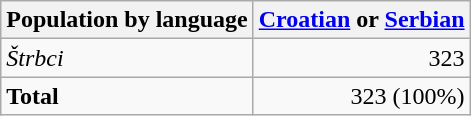<table class="wikitable sortable">
<tr>
<th>Population by language</th>
<th><a href='#'>Croatian</a> or <a href='#'>Serbian</a></th>
</tr>
<tr>
<td><em>Štrbci</em></td>
<td align="right">323</td>
</tr>
<tr>
<td><strong>Total</strong></td>
<td align="right">323 (100%)</td>
</tr>
</table>
